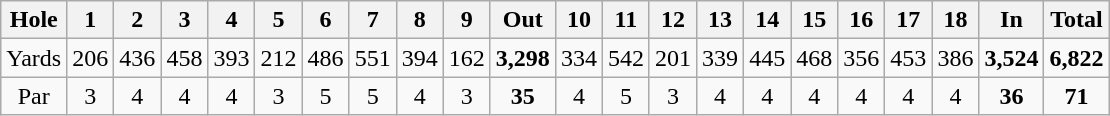<table class="wikitable" style="text-align:center">
<tr>
<th align="center">Hole</th>
<th>1</th>
<th>2</th>
<th>3</th>
<th>4</th>
<th>5</th>
<th>6</th>
<th>7</th>
<th>8</th>
<th>9</th>
<th>Out</th>
<th>10</th>
<th>11</th>
<th>12</th>
<th>13</th>
<th>14</th>
<th>15</th>
<th>16</th>
<th>17</th>
<th>18</th>
<th>In</th>
<th>Total</th>
</tr>
<tr>
<td align="center">Yards</td>
<td>206</td>
<td>436</td>
<td>458</td>
<td>393</td>
<td>212</td>
<td>486</td>
<td>551</td>
<td>394</td>
<td>162</td>
<td><strong>3,298</strong></td>
<td>334</td>
<td>542</td>
<td>201</td>
<td>339</td>
<td>445</td>
<td>468</td>
<td>356</td>
<td>453</td>
<td>386</td>
<td><strong>3,524</strong></td>
<td><strong>6,822</strong></td>
</tr>
<tr>
<td align="center">Par</td>
<td>3</td>
<td>4</td>
<td>4</td>
<td>4</td>
<td>3</td>
<td>5</td>
<td>5</td>
<td>4</td>
<td>3</td>
<td><strong>35</strong></td>
<td>4</td>
<td>5</td>
<td>3</td>
<td>4</td>
<td>4</td>
<td>4</td>
<td>4</td>
<td>4</td>
<td>4</td>
<td><strong>36</strong></td>
<td><strong>71</strong></td>
</tr>
</table>
